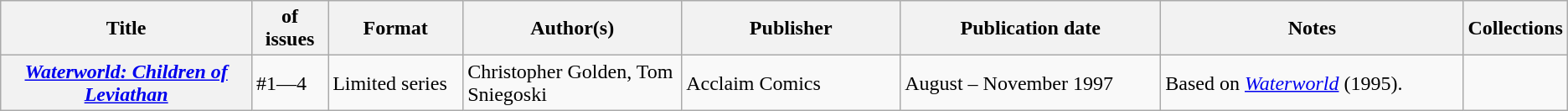<table class="wikitable">
<tr>
<th>Title</th>
<th style="width:40pt"> of issues</th>
<th style="width:75pt">Format</th>
<th style="width:125pt">Author(s)</th>
<th style="width:125pt">Publisher</th>
<th style="width:150pt">Publication date</th>
<th style="width:175pt">Notes</th>
<th>Collections</th>
</tr>
<tr>
<th><em><a href='#'>Waterworld: Children of Leviathan</a></em></th>
<td>#1—4</td>
<td>Limited series</td>
<td>Christopher Golden, Tom Sniegoski</td>
<td>Acclaim Comics</td>
<td>August – November 1997</td>
<td>Based on <em><a href='#'>Waterworld</a></em> (1995).</td>
<td></td>
</tr>
</table>
